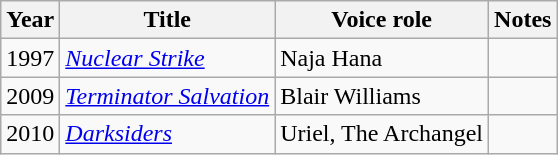<table class="wikitable sortable plainrowheaders">
<tr>
<th scope="col">Year</th>
<th scope="col">Title</th>
<th scope="col">Voice role</th>
<th scope="col" class="unsortable">Notes</th>
</tr>
<tr>
<td>1997</td>
<td><em><a href='#'>Nuclear Strike</a></em></td>
<td>Naja Hana</td>
<td></td>
</tr>
<tr>
<td>2009</td>
<td><em><a href='#'>Terminator Salvation</a></em></td>
<td>Blair Williams</td>
<td></td>
</tr>
<tr>
<td>2010</td>
<td><em><a href='#'>Darksiders</a></em></td>
<td>Uriel, The Archangel</td>
<td></td>
</tr>
</table>
